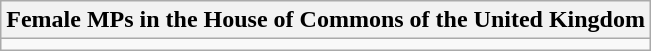<table class="wikitable">
<tr>
<th>Female MPs in the House of Commons of the United Kingdom</th>
</tr>
<tr>
<td></td>
</tr>
</table>
